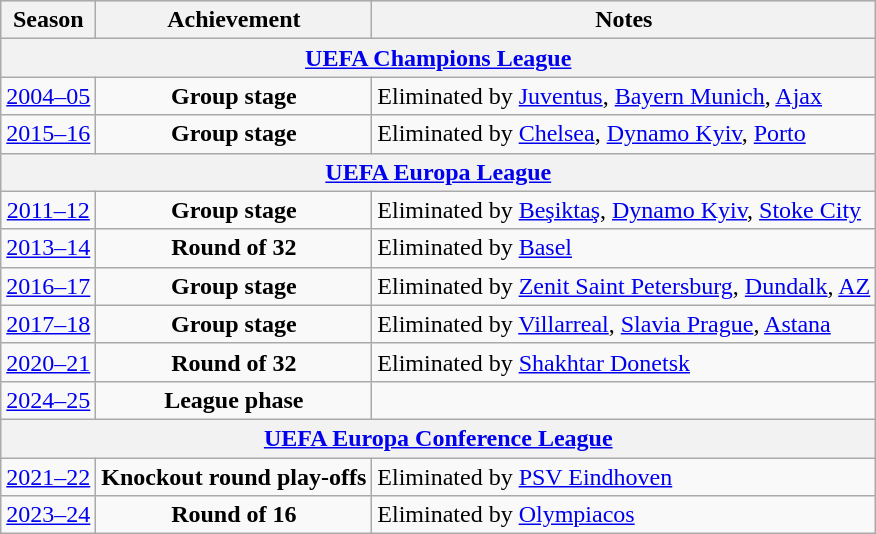<table class="wikitable" style="text-align:center">
<tr bgcolor=#CADCFB>
<th>Season</th>
<th>Achievement</th>
<th>Notes</th>
</tr>
<tr>
<th colspan="4" bgcolor=#EFEFEF><a href='#'>UEFA Champions League</a></th>
</tr>
<tr>
<td><a href='#'>2004–05</a></td>
<td><strong>Group stage</strong></td>
<td align="left">Eliminated by <a href='#'>Juventus</a>, <a href='#'>Bayern Munich</a>, <a href='#'>Ajax</a></td>
</tr>
<tr>
<td><a href='#'>2015–16</a></td>
<td><strong>Group stage</strong></td>
<td align="left">Eliminated by <a href='#'>Chelsea</a>, <a href='#'>Dynamo Kyiv</a>, <a href='#'>Porto</a></td>
</tr>
<tr>
<th colspan="5" bgcolor=#EFEFEF><a href='#'>UEFA Europa League</a></th>
</tr>
<tr>
<td><a href='#'>2011–12</a></td>
<td><strong>Group stage</strong></td>
<td align="left">Eliminated by <a href='#'>Beşiktaş</a>, <a href='#'>Dynamo Kyiv</a>, <a href='#'>Stoke City</a></td>
</tr>
<tr>
<td><a href='#'>2013–14</a></td>
<td><strong>Round of 32</strong></td>
<td align="left">Eliminated by <a href='#'>Basel</a></td>
</tr>
<tr>
<td><a href='#'>2016–17</a></td>
<td><strong>Group stage</strong></td>
<td align="left">Eliminated by <a href='#'>Zenit Saint Petersburg</a>, <a href='#'>Dundalk</a>, <a href='#'>AZ</a></td>
</tr>
<tr>
<td><a href='#'>2017–18</a></td>
<td><strong>Group stage</strong></td>
<td align="left">Eliminated by <a href='#'>Villarreal</a>, <a href='#'>Slavia Prague</a>, <a href='#'>Astana</a></td>
</tr>
<tr>
<td><a href='#'>2020–21</a></td>
<td><strong>Round of 32</strong></td>
<td align="left">Eliminated by <a href='#'>Shakhtar Donetsk</a></td>
</tr>
<tr>
<td><a href='#'>2024–25</a></td>
<td><strong>League phase</strong></td>
<td align="left"></td>
</tr>
<tr>
<th colspan="4" bgcolor=#EFEFEF><a href='#'>UEFA Europa Conference League</a></th>
</tr>
<tr>
<td><a href='#'>2021–22</a></td>
<td><strong>Knockout round play-offs</strong></td>
<td align="left">Eliminated by <a href='#'>PSV Eindhoven</a></td>
</tr>
<tr>
<td><a href='#'>2023–24</a></td>
<td><strong>Round of 16</strong></td>
<td align="left">Eliminated by <a href='#'>Olympiacos</a></td>
</tr>
</table>
